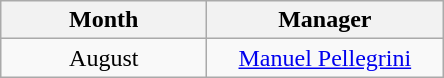<table class="wikitable" style="text-align:center">
<tr>
<th>Month</th>
<th>Manager</th>
</tr>
<tr>
<td style="width:130px;">August</td>
<td style="width:150px;"> <a href='#'>Manuel Pellegrini</a></td>
</tr>
</table>
